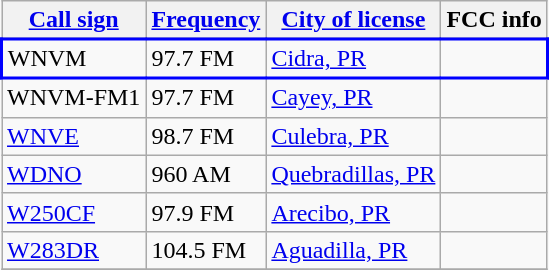<table class="wikitable sortable">
<tr>
<th><a href='#'>Call sign</a></th>
<th data-sort-type="number"><a href='#'>Frequency</a></th>
<th><a href='#'>City of license</a></th>
<th class="unsortable">FCC info</th>
</tr>
<tr>
</tr>
<tr style="border: 2px solid #00f;">
<td>WNVM</td>
<td>97.7 FM</td>
<td><a href='#'>Cidra, PR</a></td>
<td></td>
</tr>
<tr>
<td>WNVM-FM1</td>
<td>97.7 FM</td>
<td><a href='#'>Cayey, PR</a></td>
<td></td>
</tr>
<tr>
<td><a href='#'>WNVE</a></td>
<td>98.7 FM</td>
<td><a href='#'>Culebra, PR</a></td>
<td></td>
</tr>
<tr>
<td><a href='#'>WDNO</a></td>
<td>960 AM</td>
<td><a href='#'>Quebradillas, PR</a></td>
<td></td>
</tr>
<tr>
<td><a href='#'>W250CF</a></td>
<td>97.9 FM</td>
<td><a href='#'>Arecibo, PR</a></td>
<td></td>
</tr>
<tr>
<td><a href='#'>W283DR</a></td>
<td>104.5 FM</td>
<td><a href='#'>Aguadilla, PR</a></td>
<td></td>
</tr>
<tr>
</tr>
</table>
